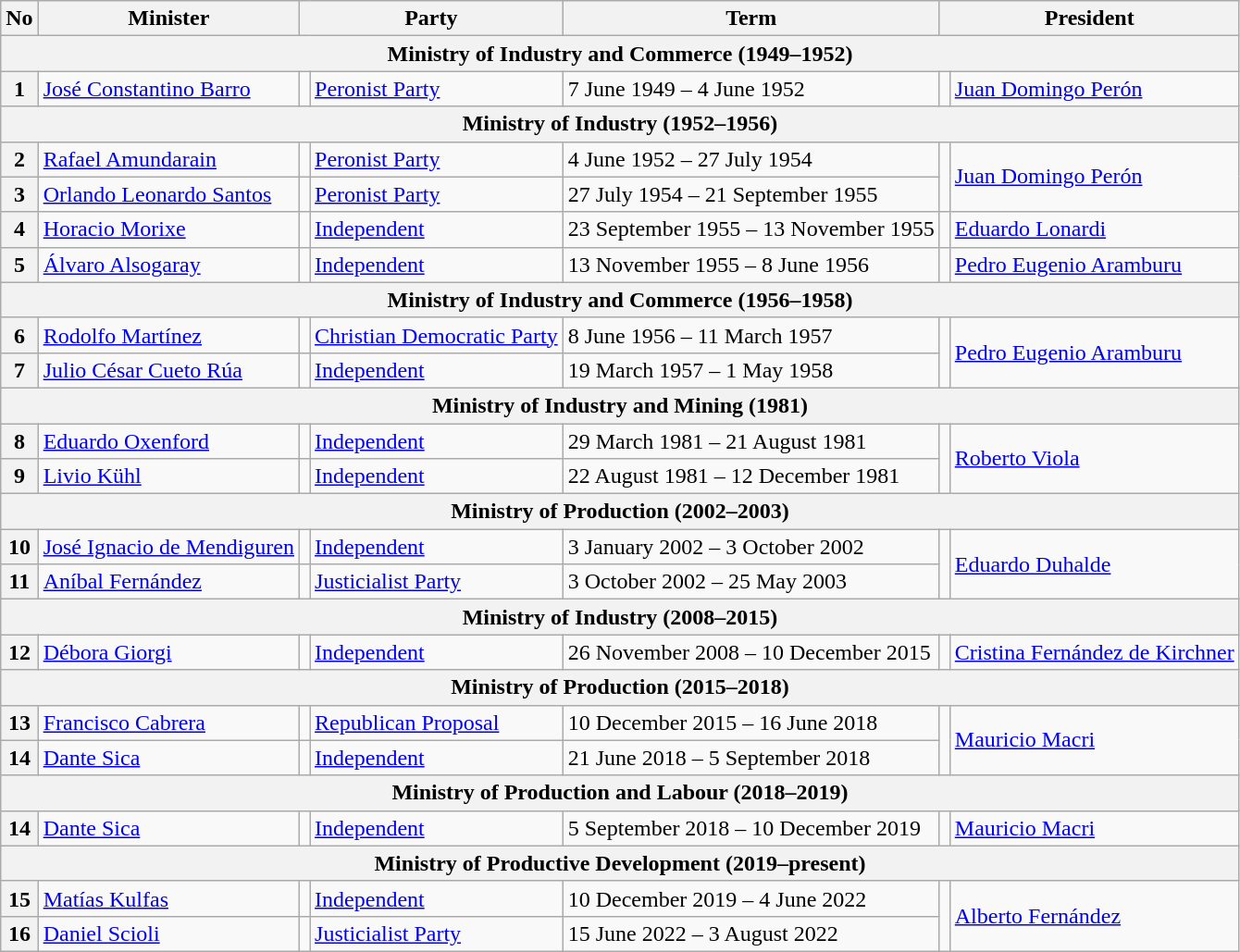<table class="wikitable">
<tr>
<th>No</th>
<th>Minister</th>
<th colspan="2">Party</th>
<th>Term</th>
<th colspan="2">President</th>
</tr>
<tr>
<th colspan="7">Ministry of Industry and Commerce (1949–1952)</th>
</tr>
<tr>
<th>1</th>
<td><a href='#'>José Constantino Barro</a></td>
<td bgcolor=></td>
<td><a href='#'>Peronist Party</a></td>
<td>7 June 1949 – 4 June 1952</td>
<td bgcolor=></td>
<td><a href='#'>Juan Domingo Perón</a></td>
</tr>
<tr>
<th colspan="7">Ministry of Industry (1952–1956)</th>
</tr>
<tr>
<th>2</th>
<td><a href='#'>Rafael Amundarain</a></td>
<td bgcolor=></td>
<td><a href='#'>Peronist Party</a></td>
<td>4 June 1952 – 27 July 1954</td>
<td rowspan=2 bgcolor=></td>
<td rowspan=2><a href='#'>Juan Domingo Perón</a></td>
</tr>
<tr>
<th>3</th>
<td><a href='#'>Orlando Leonardo Santos</a></td>
<td bgcolor=></td>
<td><a href='#'>Peronist Party</a></td>
<td>27 July 1954 – 21 September 1955</td>
</tr>
<tr>
<th>4</th>
<td><a href='#'>Horacio Morixe</a></td>
<td bgcolor=></td>
<td><a href='#'>Independent</a></td>
<td>23 September 1955 – 13 November 1955</td>
<td bgcolor=></td>
<td><a href='#'>Eduardo Lonardi</a></td>
</tr>
<tr>
<th>5</th>
<td><a href='#'>Álvaro Alsogaray</a></td>
<td bgcolor=></td>
<td><a href='#'>Independent</a></td>
<td>13 November 1955 – 8 June 1956</td>
<td bgcolor=></td>
<td><a href='#'>Pedro Eugenio Aramburu</a></td>
</tr>
<tr>
<th colspan="7">Ministry of Industry and Commerce (1956–1958)</th>
</tr>
<tr>
<th>6</th>
<td><a href='#'>Rodolfo Martínez</a></td>
<td bgcolor=></td>
<td><a href='#'>Christian Democratic Party</a></td>
<td>8 June 1956 – 11 March 1957</td>
<td rowspan=2 bgcolor=></td>
<td rowspan=2><a href='#'>Pedro Eugenio Aramburu</a></td>
</tr>
<tr>
<th>7</th>
<td><a href='#'>Julio César Cueto Rúa</a></td>
<td bgcolor=></td>
<td><a href='#'>Independent</a></td>
<td>19 March 1957 – 1 May 1958</td>
</tr>
<tr>
<th colspan="7">Ministry of Industry and Mining (1981)</th>
</tr>
<tr>
<th>8</th>
<td><a href='#'>Eduardo Oxenford</a></td>
<td bgcolor=></td>
<td><a href='#'>Independent</a></td>
<td>29 March 1981 – 21 August 1981</td>
<td rowspan=2 bgcolor=></td>
<td rowspan=2><a href='#'>Roberto Viola</a></td>
</tr>
<tr>
<th>9</th>
<td><a href='#'>Livio Kühl</a></td>
<td bgcolor=></td>
<td><a href='#'>Independent</a></td>
<td>22 August 1981 – 12 December 1981</td>
</tr>
<tr>
<th colspan="7">Ministry of Production (2002–2003)</th>
</tr>
<tr>
<th>10</th>
<td><a href='#'>José Ignacio de Mendiguren</a></td>
<td bgcolor=></td>
<td><a href='#'>Independent</a></td>
<td>3 January 2002 – 3 October 2002</td>
<td rowspan="2" bgcolor=></td>
<td rowspan="2"><a href='#'>Eduardo Duhalde</a></td>
</tr>
<tr>
<th>11</th>
<td><a href='#'>Aníbal Fernández</a></td>
<td bgcolor=></td>
<td><a href='#'>Justicialist Party</a></td>
<td>3 October 2002 – 25 May 2003</td>
</tr>
<tr>
<th colspan="7">Ministry of Industry (2008–2015)</th>
</tr>
<tr>
<th>12</th>
<td><a href='#'>Débora Giorgi</a></td>
<td bgcolor=></td>
<td><a href='#'>Independent</a></td>
<td>26 November 2008 – 10 December 2015</td>
<td bgcolor=></td>
<td><a href='#'>Cristina Fernández de Kirchner</a></td>
</tr>
<tr>
<th colspan="7">Ministry of Production (2015–2018)</th>
</tr>
<tr>
<th>13</th>
<td><a href='#'>Francisco Cabrera</a></td>
<td bgcolor=></td>
<td><a href='#'>Republican Proposal</a></td>
<td>10 December 2015 – 16 June 2018</td>
<td rowspan=2 bgcolor=></td>
<td rowspan=2><a href='#'>Mauricio Macri</a></td>
</tr>
<tr>
<th>14</th>
<td><a href='#'>Dante Sica</a></td>
<td bgcolor=></td>
<td><a href='#'>Independent</a></td>
<td>21 June 2018 – 5 September 2018</td>
</tr>
<tr>
<th colspan="7">Ministry of Production and Labour (2018–2019)</th>
</tr>
<tr>
<th>14</th>
<td><a href='#'>Dante Sica</a></td>
<td bgcolor=></td>
<td><a href='#'>Independent</a></td>
<td>5 September 2018 – 10 December 2019</td>
<td bgcolor=></td>
<td><a href='#'>Mauricio Macri</a></td>
</tr>
<tr>
<th colspan="7">Ministry of Productive Development (2019–present)</th>
</tr>
<tr>
<th>15</th>
<td><a href='#'>Matías Kulfas</a></td>
<td bgcolor=></td>
<td><a href='#'>Independent</a></td>
<td>10 December 2019 – 4 June 2022</td>
<td rowspan="2" bgcolor=></td>
<td rowspan="2"><a href='#'>Alberto Fernández</a></td>
</tr>
<tr>
<th>16</th>
<td><a href='#'>Daniel Scioli</a></td>
<td bgcolor=></td>
<td><a href='#'>Justicialist Party</a></td>
<td>15 June 2022 – 3 August 2022</td>
</tr>
</table>
